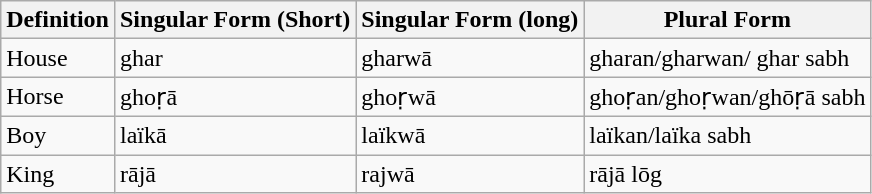<table class="wikitable">
<tr>
<th>Definition</th>
<th>Singular Form (Short)</th>
<th>Singular Form (long)</th>
<th>Plural Form</th>
</tr>
<tr>
<td>House</td>
<td>ghar</td>
<td>gharwā</td>
<td>gharan/gharwan/ ghar sabh</td>
</tr>
<tr>
<td>Horse</td>
<td>ghoṛā</td>
<td>ghoṛwā</td>
<td>ghoṛan/ghoṛwan/ghōṛā sabh</td>
</tr>
<tr>
<td>Boy</td>
<td>laïkā</td>
<td>laïkwā</td>
<td>laïkan/laïka sabh</td>
</tr>
<tr>
<td>King</td>
<td>rājā</td>
<td>rajwā</td>
<td>rājā lōg</td>
</tr>
</table>
